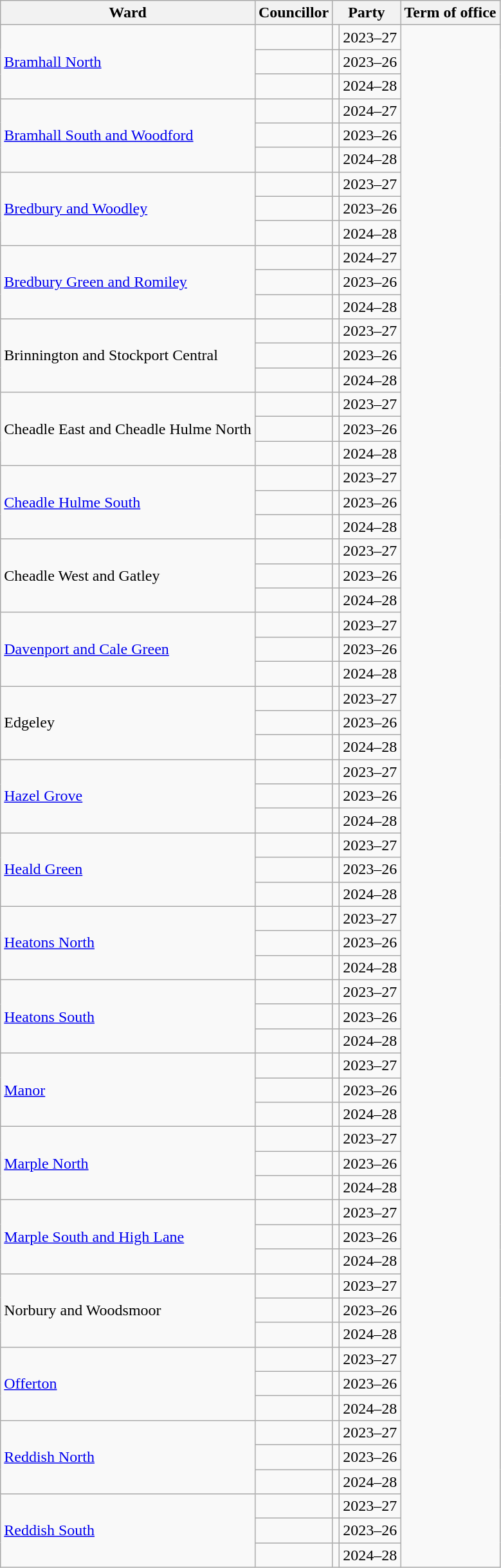<table class="wikitable sortable">
<tr>
<th class=unsortable>Ward</th>
<th>Councillor</th>
<th colspan=2>Party</th>
<th>Term of office</th>
</tr>
<tr>
<td rowspan="3"><a href='#'>Bramhall North</a></td>
<td></td>
<td></td>
<td>2023–27</td>
</tr>
<tr>
<td></td>
<td></td>
<td>2023–26</td>
</tr>
<tr>
<td></td>
<td></td>
<td>2024–28</td>
</tr>
<tr>
<td rowspan="3"><a href='#'>Bramhall South and Woodford</a></td>
<td></td>
<td></td>
<td>2024–27</td>
</tr>
<tr>
<td></td>
<td></td>
<td>2023–26</td>
</tr>
<tr>
<td></td>
<td></td>
<td>2024–28</td>
</tr>
<tr>
<td rowspan="3"><a href='#'>Bredbury and Woodley</a></td>
<td></td>
<td></td>
<td>2023–27</td>
</tr>
<tr>
<td></td>
<td></td>
<td>2023–26</td>
</tr>
<tr>
<td></td>
<td></td>
<td>2024–28</td>
</tr>
<tr>
<td rowspan="3"><a href='#'>Bredbury Green and Romiley</a></td>
<td></td>
<td></td>
<td>2024–27</td>
</tr>
<tr>
<td></td>
<td></td>
<td>2023–26</td>
</tr>
<tr>
<td></td>
<td></td>
<td>2024–28</td>
</tr>
<tr>
<td rowspan="3">Brinnington and Stockport Central</td>
<td></td>
<td></td>
<td>2023–27</td>
</tr>
<tr>
<td></td>
<td></td>
<td>2023–26</td>
</tr>
<tr>
<td></td>
<td></td>
<td>2024–28</td>
</tr>
<tr>
<td rowspan="3">Cheadle East and Cheadle Hulme North</td>
<td></td>
<td></td>
<td>2023–27</td>
</tr>
<tr>
<td></td>
<td></td>
<td>2023–26</td>
</tr>
<tr>
<td></td>
<td></td>
<td>2024–28</td>
</tr>
<tr>
<td rowspan="3"><a href='#'>Cheadle Hulme South</a></td>
<td></td>
<td></td>
<td>2023–27</td>
</tr>
<tr>
<td></td>
<td></td>
<td>2023–26</td>
</tr>
<tr>
<td></td>
<td></td>
<td>2024–28</td>
</tr>
<tr>
<td rowspan="3">Cheadle West and Gatley</td>
<td></td>
<td></td>
<td>2023–27</td>
</tr>
<tr>
<td></td>
<td></td>
<td>2023–26</td>
</tr>
<tr>
<td></td>
<td></td>
<td>2024–28</td>
</tr>
<tr>
<td rowspan="3"><a href='#'>Davenport and Cale Green</a></td>
<td></td>
<td></td>
<td>2023–27</td>
</tr>
<tr>
<td></td>
<td></td>
<td>2023–26</td>
</tr>
<tr>
<td></td>
<td></td>
<td>2024–28</td>
</tr>
<tr>
<td rowspan="3">Edgeley</td>
<td></td>
<td></td>
<td>2023–27</td>
</tr>
<tr>
<td></td>
<td></td>
<td>2023–26</td>
</tr>
<tr>
<td></td>
<td></td>
<td>2024–28</td>
</tr>
<tr>
<td rowspan="3"><a href='#'>Hazel Grove</a></td>
<td></td>
<td></td>
<td>2023–27</td>
</tr>
<tr>
<td></td>
<td></td>
<td>2023–26</td>
</tr>
<tr>
<td></td>
<td></td>
<td>2024–28</td>
</tr>
<tr>
<td rowspan="3"><a href='#'>Heald Green</a></td>
<td></td>
<td></td>
<td>2023–27</td>
</tr>
<tr>
<td></td>
<td></td>
<td>2023–26</td>
</tr>
<tr>
<td></td>
<td></td>
<td>2024–28</td>
</tr>
<tr>
<td rowspan="3"><a href='#'>Heatons North</a></td>
<td></td>
<td></td>
<td>2023–27</td>
</tr>
<tr>
<td></td>
<td></td>
<td>2023–26</td>
</tr>
<tr>
<td></td>
<td></td>
<td>2024–28</td>
</tr>
<tr>
<td rowspan="3"><a href='#'>Heatons South</a></td>
<td></td>
<td></td>
<td>2023–27</td>
</tr>
<tr>
<td></td>
<td></td>
<td>2023–26</td>
</tr>
<tr>
<td></td>
<td></td>
<td>2024–28</td>
</tr>
<tr>
<td rowspan="3"><a href='#'>Manor</a></td>
<td></td>
<td></td>
<td>2023–27</td>
</tr>
<tr>
<td></td>
<td></td>
<td>2023–26</td>
</tr>
<tr>
<td></td>
<td></td>
<td>2024–28</td>
</tr>
<tr>
<td rowspan="3"><a href='#'>Marple North</a></td>
<td></td>
<td></td>
<td>2023–27</td>
</tr>
<tr>
<td></td>
<td></td>
<td>2023–26</td>
</tr>
<tr>
<td></td>
<td></td>
<td>2024–28</td>
</tr>
<tr>
<td rowspan="3"><a href='#'>Marple South and High Lane</a></td>
<td></td>
<td></td>
<td>2023–27</td>
</tr>
<tr>
<td></td>
<td></td>
<td>2023–26</td>
</tr>
<tr>
<td></td>
<td></td>
<td>2024–28</td>
</tr>
<tr>
<td rowspan="3">Norbury and Woodsmoor</td>
<td></td>
<td></td>
<td>2023–27</td>
</tr>
<tr>
<td></td>
<td></td>
<td>2023–26</td>
</tr>
<tr>
<td></td>
<td></td>
<td>2024–28</td>
</tr>
<tr>
<td rowspan="3"><a href='#'>Offerton</a></td>
<td></td>
<td></td>
<td>2023–27</td>
</tr>
<tr>
<td></td>
<td></td>
<td>2023–26</td>
</tr>
<tr>
<td></td>
<td></td>
<td>2024–28</td>
</tr>
<tr>
<td rowspan="3"><a href='#'>Reddish North</a></td>
<td></td>
<td></td>
<td>2023–27</td>
</tr>
<tr>
<td></td>
<td></td>
<td>2023–26</td>
</tr>
<tr>
<td></td>
<td></td>
<td>2024–28</td>
</tr>
<tr>
<td rowspan="3"><a href='#'>Reddish South</a></td>
<td></td>
<td></td>
<td>2023–27</td>
</tr>
<tr>
<td></td>
<td></td>
<td>2023–26</td>
</tr>
<tr>
<td></td>
<td></td>
<td>2024–28</td>
</tr>
</table>
